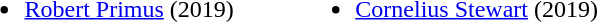<table>
<tr>
<td valign="top"><br><ul><li> <a href='#'>Robert Primus</a> (2019)</li></ul></td>
<td width="33"> </td>
<td valign="top"><br><ul><li> <a href='#'>Cornelius Stewart</a> (2019)</li></ul></td>
</tr>
</table>
